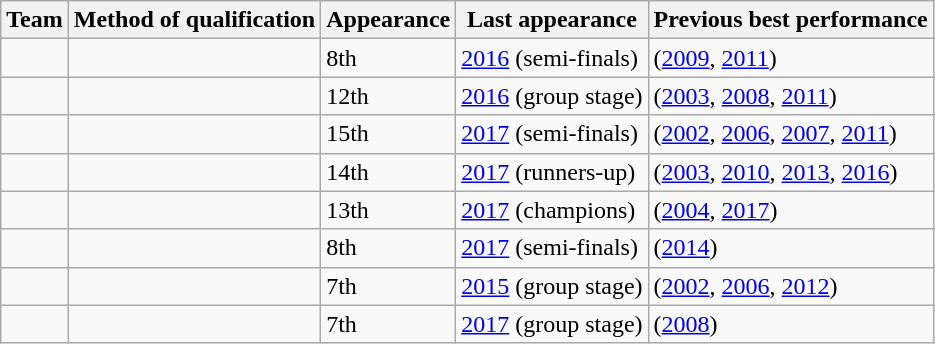<table class="wikitable sortable">
<tr>
<th>Team</th>
<th>Method of qualification</th>
<th data-sort-type="number">Appearance</th>
<th>Last appearance</th>
<th>Previous best performance</th>
</tr>
<tr>
<td></td>
<td></td>
<td>8th</td>
<td><a href='#'>2016</a> (semi-finals)</td>
<td> (<a href='#'>2009</a>, <a href='#'>2011</a>)</td>
</tr>
<tr>
<td></td>
<td></td>
<td>12th</td>
<td><a href='#'>2016</a> (group stage)</td>
<td> (<a href='#'>2003</a>, <a href='#'>2008</a>, <a href='#'>2011</a>)</td>
</tr>
<tr>
<td></td>
<td></td>
<td>15th</td>
<td><a href='#'>2017</a> (semi-finals)</td>
<td> (<a href='#'>2002</a>, <a href='#'>2006</a>, <a href='#'>2007</a>, <a href='#'>2011</a>)</td>
</tr>
<tr>
<td></td>
<td></td>
<td>14th</td>
<td><a href='#'>2017</a> (runners-up)</td>
<td> (<a href='#'>2003</a>, <a href='#'>2010</a>, <a href='#'>2013</a>, <a href='#'>2016</a>)</td>
</tr>
<tr>
<td></td>
<td></td>
<td>13th</td>
<td><a href='#'>2017</a> (champions)</td>
<td> (<a href='#'>2004</a>, <a href='#'>2017</a>)</td>
</tr>
<tr>
<td></td>
<td></td>
<td>8th</td>
<td><a href='#'>2017</a> (semi-finals)</td>
<td> (<a href='#'>2014</a>)</td>
</tr>
<tr>
<td></td>
<td></td>
<td>7th</td>
<td><a href='#'>2015</a> (group stage)</td>
<td> (<a href='#'>2002</a>, <a href='#'>2006</a>, <a href='#'>2012</a>)</td>
</tr>
<tr>
<td></td>
<td></td>
<td>7th</td>
<td><a href='#'>2017</a> (group stage)</td>
<td> (<a href='#'>2008</a>)</td>
</tr>
</table>
